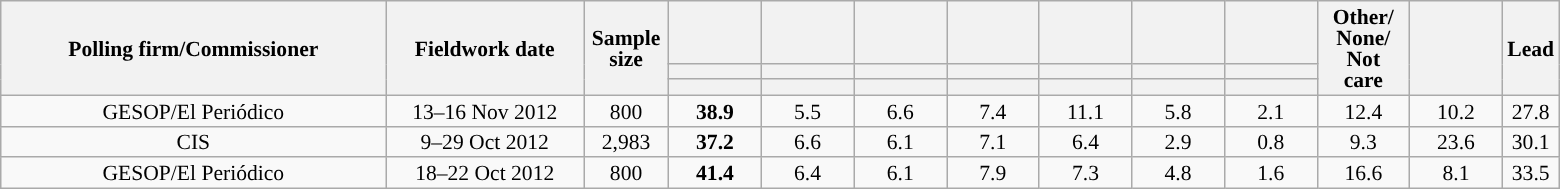<table class="wikitable collapsible collapsed" style="text-align:center; font-size:90%; line-height:14px;">
<tr style="height:42px;">
<th style="width:250px;" rowspan="3">Polling firm/Commissioner</th>
<th style="width:125px;" rowspan="3">Fieldwork date</th>
<th style="width:50px;" rowspan="3">Sample size</th>
<th style="width:55px;"></th>
<th style="width:55px;"></th>
<th style="width:55px;"></th>
<th style="width:55px;"></th>
<th style="width:55px;"></th>
<th style="width:55px;"></th>
<th style="width:55px;"></th>
<th style="width:55px;" rowspan="3">Other/<br>None/<br>Not<br>care</th>
<th style="width:55px;" rowspan="3"></th>
<th style="width:30px;" rowspan="3">Lead</th>
</tr>
<tr>
<th style="color:inherit;background:"></th>
<th style="color:inherit;background:"></th>
<th style="color:inherit;background:"></th>
<th style="color:inherit;background:"></th>
<th style="color:inherit;background:"></th>
<th style="color:inherit;background:"></th>
<th style="color:inherit;background:"></th>
</tr>
<tr>
<th></th>
<th></th>
<th></th>
<th></th>
<th></th>
<th></th>
<th></th>
</tr>
<tr>
<td>GESOP/El Periódico</td>
<td>13–16 Nov 2012</td>
<td>800</td>
<td><strong>38.9</strong></td>
<td>5.5</td>
<td>6.6</td>
<td>7.4</td>
<td>11.1</td>
<td>5.8</td>
<td>2.1</td>
<td>12.4</td>
<td>10.2</td>
<td style="background:">27.8</td>
</tr>
<tr>
<td>CIS</td>
<td>9–29 Oct 2012</td>
<td>2,983</td>
<td><strong>37.2</strong></td>
<td>6.6</td>
<td>6.1</td>
<td>7.1</td>
<td>6.4</td>
<td>2.9</td>
<td>0.8</td>
<td>9.3</td>
<td>23.6</td>
<td style="background:">30.1</td>
</tr>
<tr>
<td>GESOP/El Periódico</td>
<td>18–22 Oct 2012</td>
<td>800</td>
<td><strong>41.4</strong></td>
<td>6.4</td>
<td>6.1</td>
<td>7.9</td>
<td>7.3</td>
<td>4.8</td>
<td>1.6</td>
<td>16.6</td>
<td>8.1</td>
<td style="background:">33.5</td>
</tr>
</table>
